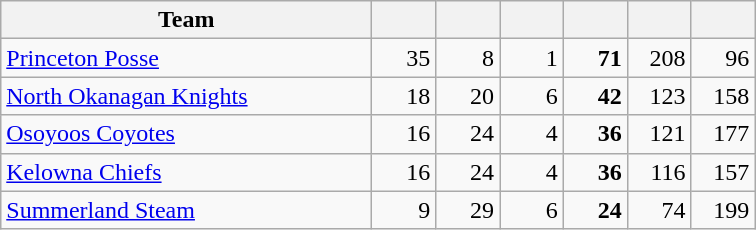<table class="wikitable sortable"; style="text-align: right">
<tr>
<th style=width:15em>Team</th>
<th style=width:2.2em></th>
<th style=width:2.2em></th>
<th style=width:2.2em></th>
<th style=width:2.2em></th>
<th style=width:2.2em></th>
<th style=width:2.2em></th>
</tr>
<tr>
<td align=left><a href='#'>Princeton Posse</a></td>
<td>35</td>
<td>8</td>
<td>1</td>
<td><strong>71</strong></td>
<td>208</td>
<td>96</td>
</tr>
<tr>
<td align=left><a href='#'>North Okanagan Knights</a></td>
<td>18</td>
<td>20</td>
<td>6</td>
<td><strong>42</strong></td>
<td>123</td>
<td>158</td>
</tr>
<tr>
<td align=left><a href='#'>Osoyoos Coyotes</a></td>
<td>16</td>
<td>24</td>
<td>4</td>
<td><strong>36</strong></td>
<td>121</td>
<td>177</td>
</tr>
<tr>
<td align=left><a href='#'>Kelowna Chiefs</a></td>
<td>16</td>
<td>24</td>
<td>4</td>
<td><strong>36</strong></td>
<td>116</td>
<td>157</td>
</tr>
<tr>
<td align=left><a href='#'>Summerland Steam</a></td>
<td>9</td>
<td>29</td>
<td>6</td>
<td><strong>24</strong></td>
<td>74</td>
<td>199</td>
</tr>
</table>
